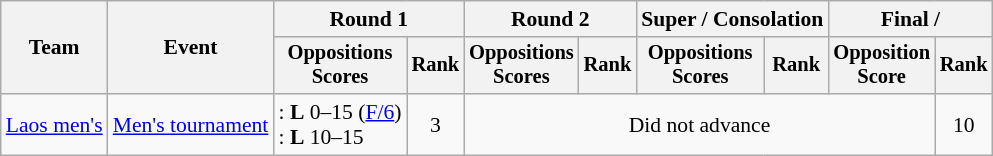<table class=wikitable style="font-size:90%; text-align:center;">
<tr>
<th rowspan=2>Team</th>
<th rowspan=2>Event</th>
<th colspan=2>Round 1</th>
<th colspan=2>Round 2</th>
<th colspan=2>Super / Consolation</th>
<th colspan=2>Final / </th>
</tr>
<tr style=font-size:95%>
<th>Oppositions<br>Scores</th>
<th>Rank</th>
<th>Oppositions<br>Scores</th>
<th>Rank</th>
<th>Oppositions<br>Scores</th>
<th>Rank</th>
<th>Opposition<br>Score</th>
<th>Rank</th>
</tr>
<tr>
<td align=left><a href='#'>Laos men's</a></td>
<td align=left><a href='#'>Men's tournament</a></td>
<td align=left>: <strong>L</strong> 0–15 (<a href='#'>F/6</a>)<br>: <strong>L</strong> 10–15</td>
<td>3</td>
<td colspan=5>Did not advance</td>
<td>10</td>
</tr>
</table>
